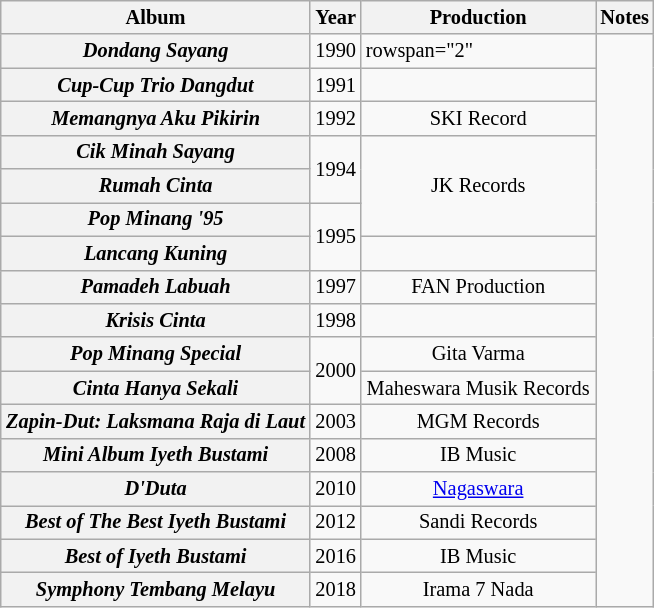<table class="wikitable" style="font-size:85%">
<tr>
<th width="200">Album</th>
<th width="20">Year</th>
<th width="150">Production</th>
<th>Notes</th>
</tr>
<tr>
<th><em>Dondang Sayang</em></th>
<td rowspan="1">1990</td>
<td>rowspan="2" </td>
<td rowspan="17"></td>
</tr>
<tr>
<th><em>Cup-Cup Trio Dangdut</em></th>
<td>1991</td>
</tr>
<tr>
<th><em>Memangnya Aku Pikirin</em></th>
<td>1992</td>
<td style="text-align: center;">SKI Record</td>
</tr>
<tr>
<th><em>Cik Minah Sayang</em></th>
<td rowspan="2">1994</td>
<td rowspan="3" style="text-align: center;">JK Records</td>
</tr>
<tr>
<th><em>Rumah Cinta</em></th>
</tr>
<tr>
<th><em>Pop Minang '95</em></th>
<td rowspan="2">1995</td>
</tr>
<tr>
<th><em>Lancang Kuning</em></th>
<td></td>
</tr>
<tr>
<th><em>Pamadeh Labuah</em></th>
<td>1997</td>
<td style="text-align: center;">FAN Production</td>
</tr>
<tr>
<th><em>Krisis Cinta</em></th>
<td>1998</td>
<td></td>
</tr>
<tr>
<th><em>Pop Minang Special</em></th>
<td rowspan="2">2000</td>
<td style="text-align: center;">Gita Varma</td>
</tr>
<tr>
<th><em>Cinta Hanya Sekali</em></th>
<td style="text-align: center;">Maheswara Musik Records</td>
</tr>
<tr>
<th><em>Zapin-Dut: Laksmana Raja di Laut</em></th>
<td>2003</td>
<td style="text-align: center;">MGM Records</td>
</tr>
<tr>
<th><em>Mini Album Iyeth Bustami</em></th>
<td>2008</td>
<td style="text-align: center;">IB Music</td>
</tr>
<tr>
<th><em>D'Duta</em></th>
<td>2010</td>
<td style="text-align: center;"><a href='#'>Nagaswara</a></td>
</tr>
<tr>
<th><em>Best of The Best Iyeth Bustami</em></th>
<td>2012</td>
<td style="text-align: center;">Sandi Records</td>
</tr>
<tr>
<th><em>Best of Iyeth Bustami</em></th>
<td>2016</td>
<td style="text-align: center;">IB Music</td>
</tr>
<tr>
<th><em>Symphony Tembang Melayu</em></th>
<td>2018</td>
<td style="text-align: center;">Irama 7 Nada</td>
</tr>
</table>
